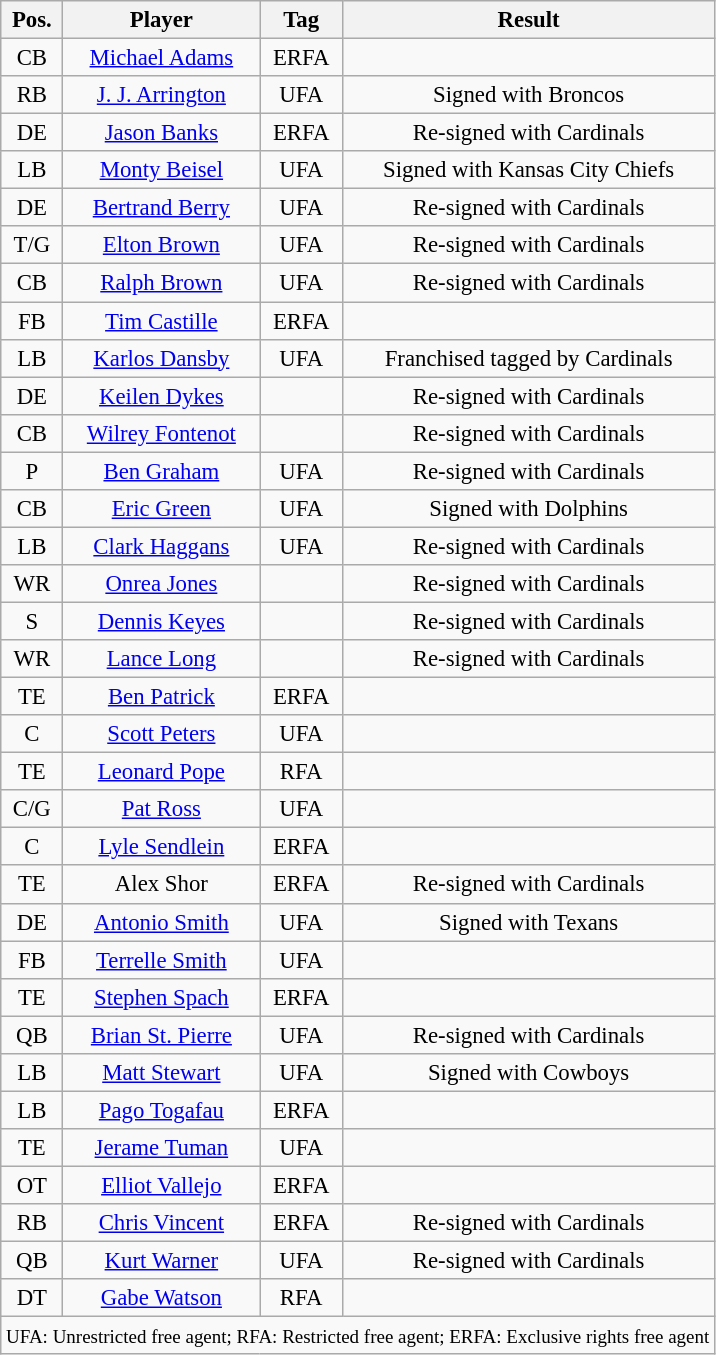<table class="wikitable sortable" style="font-size: 95%; text-align: center;">
<tr>
<th>Pos.</th>
<th>Player</th>
<th>Tag</th>
<th>Result</th>
</tr>
<tr>
<td>CB</td>
<td><a href='#'>Michael Adams</a></td>
<td>ERFA</td>
<td></td>
</tr>
<tr>
<td>RB</td>
<td><a href='#'>J. J. Arrington</a></td>
<td>UFA</td>
<td>Signed with Broncos</td>
</tr>
<tr>
<td>DE</td>
<td><a href='#'>Jason Banks</a></td>
<td>ERFA</td>
<td>Re-signed with Cardinals</td>
</tr>
<tr>
<td>LB</td>
<td><a href='#'>Monty Beisel</a></td>
<td>UFA</td>
<td>Signed with Kansas City Chiefs</td>
</tr>
<tr>
<td>DE</td>
<td><a href='#'>Bertrand Berry</a></td>
<td>UFA</td>
<td>Re-signed with Cardinals</td>
</tr>
<tr>
<td>T/G</td>
<td><a href='#'>Elton Brown</a></td>
<td>UFA</td>
<td>Re-signed with Cardinals</td>
</tr>
<tr>
<td>CB</td>
<td><a href='#'>Ralph Brown</a></td>
<td>UFA</td>
<td>Re-signed with Cardinals</td>
</tr>
<tr>
<td>FB</td>
<td><a href='#'>Tim Castille</a></td>
<td>ERFA</td>
<td></td>
</tr>
<tr>
<td>LB</td>
<td><a href='#'>Karlos Dansby</a></td>
<td>UFA</td>
<td>Franchised tagged by Cardinals</td>
</tr>
<tr>
<td>DE</td>
<td><a href='#'>Keilen Dykes</a></td>
<td></td>
<td>Re-signed with Cardinals</td>
</tr>
<tr>
<td>CB</td>
<td><a href='#'>Wilrey Fontenot</a></td>
<td></td>
<td>Re-signed with Cardinals</td>
</tr>
<tr>
<td>P</td>
<td><a href='#'>Ben Graham</a></td>
<td>UFA</td>
<td>Re-signed with Cardinals</td>
</tr>
<tr>
<td>CB</td>
<td><a href='#'>Eric Green</a></td>
<td>UFA</td>
<td>Signed with Dolphins</td>
</tr>
<tr>
<td>LB</td>
<td><a href='#'>Clark Haggans</a></td>
<td>UFA</td>
<td>Re-signed with Cardinals</td>
</tr>
<tr>
<td>WR</td>
<td><a href='#'>Onrea Jones</a></td>
<td></td>
<td>Re-signed with Cardinals</td>
</tr>
<tr>
<td>S</td>
<td><a href='#'>Dennis Keyes</a></td>
<td></td>
<td>Re-signed with Cardinals</td>
</tr>
<tr>
<td>WR</td>
<td><a href='#'>Lance Long</a></td>
<td></td>
<td>Re-signed with Cardinals</td>
</tr>
<tr>
<td>TE</td>
<td><a href='#'>Ben Patrick</a></td>
<td>ERFA</td>
<td></td>
</tr>
<tr>
<td>C</td>
<td><a href='#'>Scott Peters</a></td>
<td>UFA</td>
<td></td>
</tr>
<tr>
<td>TE</td>
<td><a href='#'>Leonard Pope</a></td>
<td>RFA</td>
<td></td>
</tr>
<tr>
<td>C/G</td>
<td><a href='#'>Pat Ross</a></td>
<td>UFA</td>
<td></td>
</tr>
<tr>
<td>C</td>
<td><a href='#'>Lyle Sendlein</a></td>
<td>ERFA</td>
<td></td>
</tr>
<tr>
<td>TE</td>
<td>Alex Shor</td>
<td>ERFA</td>
<td>Re-signed with Cardinals</td>
</tr>
<tr>
<td>DE</td>
<td><a href='#'>Antonio Smith</a></td>
<td>UFA</td>
<td>Signed with Texans</td>
</tr>
<tr>
<td>FB</td>
<td><a href='#'>Terrelle Smith</a></td>
<td>UFA</td>
<td></td>
</tr>
<tr>
<td>TE</td>
<td><a href='#'>Stephen Spach</a></td>
<td>ERFA</td>
<td></td>
</tr>
<tr>
<td>QB</td>
<td><a href='#'>Brian St. Pierre</a></td>
<td>UFA</td>
<td>Re-signed with Cardinals</td>
</tr>
<tr>
<td>LB</td>
<td><a href='#'>Matt Stewart</a></td>
<td>UFA</td>
<td>Signed with Cowboys</td>
</tr>
<tr>
<td>LB</td>
<td><a href='#'>Pago Togafau</a></td>
<td>ERFA</td>
<td></td>
</tr>
<tr>
<td>TE</td>
<td><a href='#'>Jerame Tuman</a></td>
<td>UFA</td>
<td></td>
</tr>
<tr>
<td>OT</td>
<td><a href='#'>Elliot Vallejo</a></td>
<td>ERFA</td>
<td></td>
</tr>
<tr>
<td>RB</td>
<td><a href='#'>Chris Vincent</a></td>
<td>ERFA</td>
<td>Re-signed with Cardinals</td>
</tr>
<tr>
<td>QB</td>
<td><a href='#'>Kurt Warner</a></td>
<td>UFA</td>
<td>Re-signed with Cardinals</td>
</tr>
<tr>
<td>DT</td>
<td><a href='#'>Gabe Watson</a></td>
<td>RFA</td>
<td></td>
</tr>
<tr>
<td colspan="6"><small>UFA: Unrestricted free agent; RFA: Restricted free agent; ERFA: Exclusive rights free agent</small></td>
</tr>
</table>
